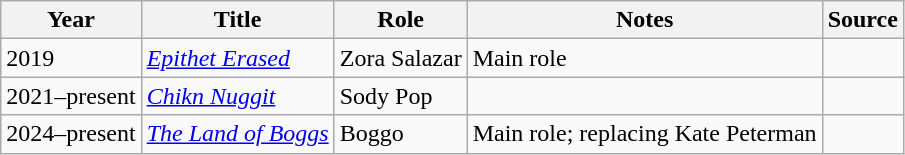<table class="wikitable">
<tr>
<th>Year</th>
<th>Title</th>
<th>Role</th>
<th>Notes</th>
<th>Source</th>
</tr>
<tr>
<td>2019</td>
<td><em><a href='#'>Epithet Erased</a></em></td>
<td>Zora Salazar</td>
<td>Main role</td>
<td></td>
</tr>
<tr>
<td>2021–present</td>
<td><em><a href='#'>Chikn Nuggit</a></em></td>
<td>Sody Pop</td>
<td></td>
<td><br></td>
</tr>
<tr>
<td>2024–present</td>
<td><em><a href='#'>The Land of Boggs</a></em></td>
<td>Boggo</td>
<td>Main role; replacing Kate Peterman</td>
<td></td>
</tr>
</table>
